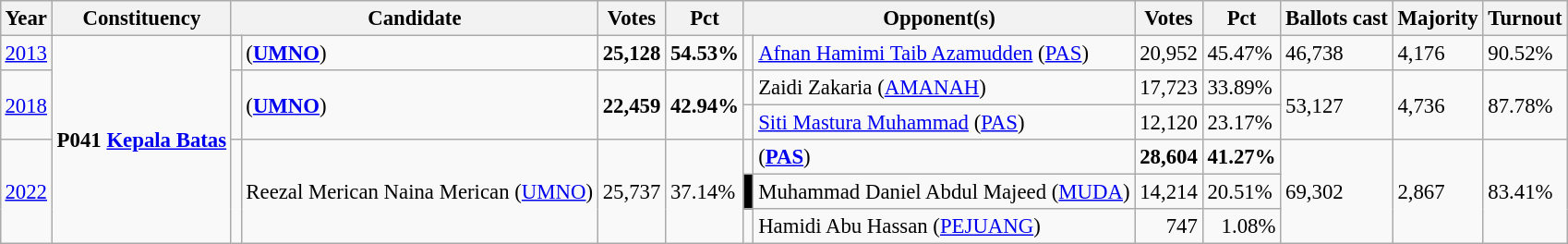<table class="wikitable" style="margin:0.5em ; font-size:95%">
<tr>
<th>Year</th>
<th>Constituency</th>
<th colspan=2>Candidate</th>
<th>Votes</th>
<th>Pct</th>
<th colspan=2>Opponent(s)</th>
<th>Votes</th>
<th>Pct</th>
<th>Ballots cast</th>
<th>Majority</th>
<th>Turnout</th>
</tr>
<tr>
<td><a href='#'>2013</a></td>
<td rowspan=6><strong>P041 <a href='#'>Kepala Batas</a></strong></td>
<td></td>
<td> (<a href='#'><strong>UMNO</strong></a>)</td>
<td align="right"><strong>25,128</strong></td>
<td><strong>54.53%</strong></td>
<td></td>
<td><a href='#'>Afnan Hamimi Taib Azamudden</a> (<a href='#'>PAS</a>)</td>
<td align="right">20,952</td>
<td>45.47%</td>
<td>46,738</td>
<td>4,176</td>
<td>90.52%</td>
</tr>
<tr>
<td rowspan=2><a href='#'>2018</a></td>
<td rowspan=2 ></td>
<td rowspan=2> (<a href='#'><strong>UMNO</strong></a>)</td>
<td rowspan=2 align="right"><strong>22,459</strong></td>
<td rowspan=2><strong>42.94%</strong></td>
<td></td>
<td>Zaidi Zakaria (<a href='#'>AMANAH</a>)</td>
<td align="right">17,723</td>
<td>33.89%</td>
<td rowspan=2>53,127</td>
<td rowspan=2>4,736</td>
<td rowspan=2>87.78%</td>
</tr>
<tr>
<td></td>
<td><a href='#'>Siti Mastura Muhammad</a> (<a href='#'>PAS</a>)</td>
<td align="right">12,120</td>
<td>23.17%</td>
</tr>
<tr>
<td rowspan="3"><a href='#'>2022</a></td>
<td rowspan="3" ></td>
<td rowspan="3">Reezal Merican Naina Merican (<a href='#'>UMNO</a>)</td>
<td rowspan="3" align="right">25,737</td>
<td rowspan="3">37.14%</td>
<td bgcolor=></td>
<td> (<a href='#'><strong>PAS</strong></a>)</td>
<td><strong>28,604</strong></td>
<td align="right"><strong>41.27%</strong></td>
<td rowspan="3">69,302</td>
<td rowspan="3">2,867</td>
<td rowspan="3">83.41%</td>
</tr>
<tr>
<td bgcolor="black"></td>
<td>Muhammad Daniel Abdul Majeed (<a href='#'>MUDA</a>)</td>
<td align="right">14,214</td>
<td>20.51%</td>
</tr>
<tr>
<td bgcolor=></td>
<td>Hamidi Abu Hassan (<a href='#'>PEJUANG</a>)</td>
<td align="right">747</td>
<td align="right">1.08%</td>
</tr>
</table>
